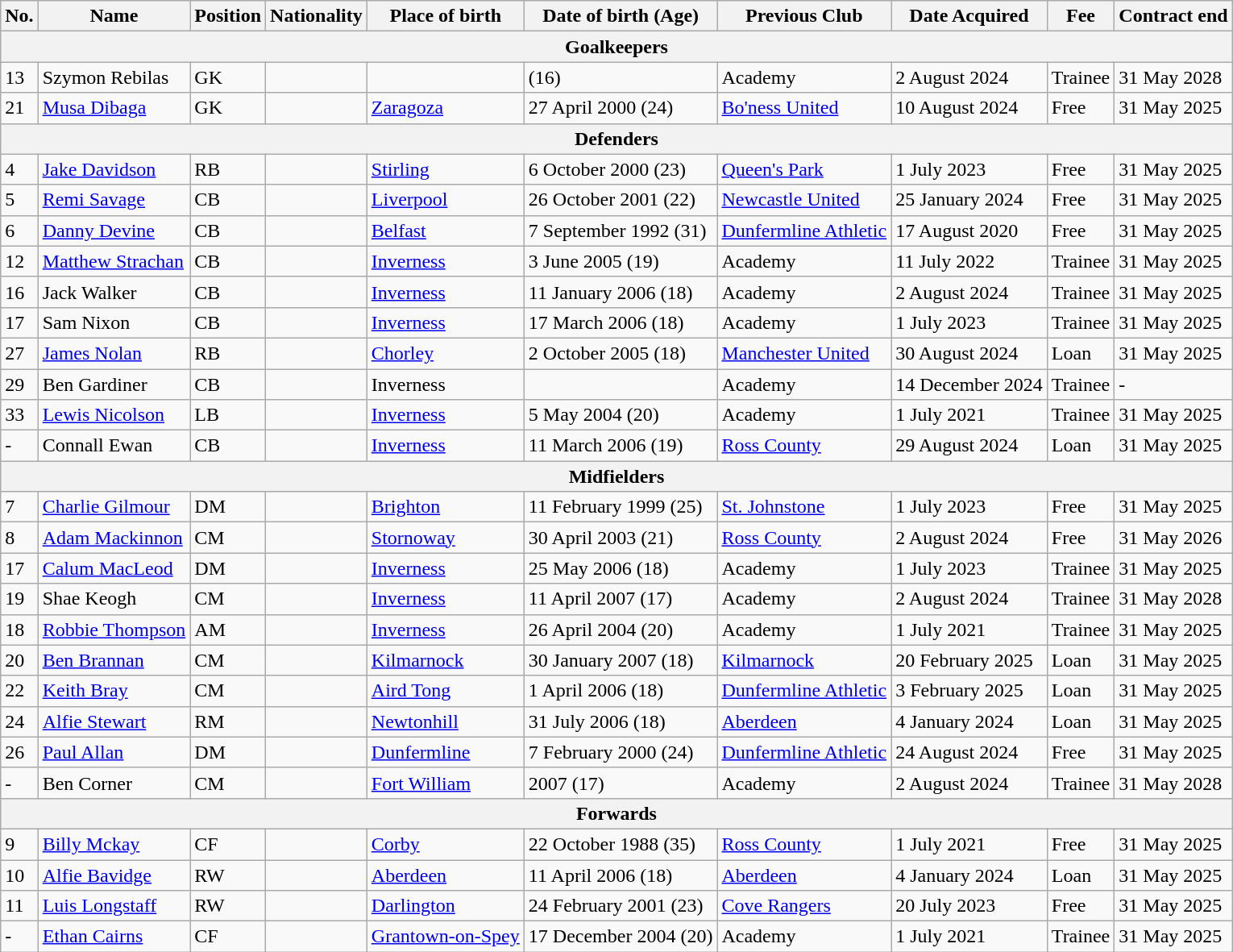<table class="wikitable">
<tr>
<th>No.</th>
<th>Name</th>
<th>Position</th>
<th>Nationality</th>
<th>Place of birth</th>
<th>Date of birth (Age)</th>
<th>Previous Club</th>
<th>Date Acquired</th>
<th>Fee</th>
<th>Contract end</th>
</tr>
<tr>
<th colspan="10">Goalkeepers</th>
</tr>
<tr>
<td>13</td>
<td>Szymon Rebilas</td>
<td>GK</td>
<td></td>
<td></td>
<td>(16)</td>
<td>Academy</td>
<td>2 August 2024</td>
<td>Trainee</td>
<td>31 May 2028</td>
</tr>
<tr>
<td>21</td>
<td><a href='#'>Musa Dibaga</a></td>
<td>GK</td>
<td></td>
<td> <a href='#'>Zaragoza</a></td>
<td>27 April 2000 (24)</td>
<td> <a href='#'>Bo'ness United</a></td>
<td>10 August 2024</td>
<td>Free</td>
<td>31 May 2025</td>
</tr>
<tr>
<th colspan="10">Defenders</th>
</tr>
<tr>
<td>4</td>
<td><a href='#'>Jake Davidson</a></td>
<td>RB</td>
<td></td>
<td><a href='#'>Stirling</a></td>
<td>6 October 2000 (23)</td>
<td> <a href='#'>Queen's Park</a></td>
<td>1 July 2023</td>
<td>Free</td>
<td>31 May 2025</td>
</tr>
<tr>
<td>5</td>
<td><a href='#'>Remi Savage</a></td>
<td>CB</td>
<td></td>
<td><a href='#'>Liverpool</a></td>
<td>26 October 2001 (22)</td>
<td> <a href='#'>Newcastle United</a></td>
<td>25 January 2024</td>
<td>Free</td>
<td>31 May 2025</td>
</tr>
<tr>
<td>6</td>
<td><a href='#'>Danny Devine</a></td>
<td>CB</td>
<td></td>
<td><a href='#'>Belfast</a></td>
<td>7 September 1992 (31)</td>
<td> <a href='#'>Dunfermline Athletic</a></td>
<td>17 August 2020</td>
<td>Free</td>
<td>31 May 2025</td>
</tr>
<tr>
<td>12</td>
<td><a href='#'>Matthew Strachan</a></td>
<td>CB</td>
<td></td>
<td><a href='#'>Inverness</a></td>
<td>3 June 2005 (19)</td>
<td>Academy</td>
<td>11 July 2022</td>
<td>Trainee</td>
<td>31 May 2025</td>
</tr>
<tr>
<td>16</td>
<td>Jack Walker</td>
<td>CB</td>
<td></td>
<td><a href='#'>Inverness</a></td>
<td>11 January 2006 (18)</td>
<td>Academy</td>
<td>2 August 2024</td>
<td>Trainee</td>
<td>31 May 2025</td>
</tr>
<tr>
<td>17</td>
<td>Sam Nixon</td>
<td>CB</td>
<td></td>
<td><a href='#'>Inverness</a></td>
<td>17 March 2006 (18)</td>
<td>Academy</td>
<td>1 July 2023</td>
<td>Trainee</td>
<td>31 May 2025</td>
</tr>
<tr>
<td>27</td>
<td><a href='#'>James Nolan</a></td>
<td>RB</td>
<td></td>
<td><a href='#'>Chorley</a></td>
<td>2 October 2005 (18)</td>
<td> <a href='#'>Manchester United</a></td>
<td>30 August 2024</td>
<td>Loan</td>
<td>31 May 2025</td>
</tr>
<tr>
<td>29</td>
<td>Ben Gardiner</td>
<td>CB</td>
<td></td>
<td>Inverness</td>
<td></td>
<td>Academy</td>
<td>14 December 2024</td>
<td>Trainee</td>
<td>-</td>
</tr>
<tr>
<td>33</td>
<td><a href='#'>Lewis Nicolson</a></td>
<td>LB</td>
<td></td>
<td><a href='#'>Inverness</a></td>
<td>5 May 2004 (20)</td>
<td>Academy</td>
<td>1 July 2021</td>
<td>Trainee</td>
<td>31 May 2025</td>
</tr>
<tr>
<td>-</td>
<td>Connall Ewan</td>
<td>CB</td>
<td></td>
<td><a href='#'>Inverness</a></td>
<td>11 March 2006 (19)</td>
<td> <a href='#'>Ross County</a></td>
<td>29 August 2024</td>
<td>Loan</td>
<td>31 May 2025</td>
</tr>
<tr>
<th colspan="10">Midfielders</th>
</tr>
<tr>
<td>7</td>
<td><a href='#'>Charlie Gilmour</a></td>
<td>DM</td>
<td></td>
<td> <a href='#'>Brighton</a></td>
<td>11 February 1999 (25)</td>
<td> <a href='#'>St. Johnstone</a></td>
<td>1 July 2023</td>
<td>Free</td>
<td>31 May 2025</td>
</tr>
<tr>
<td>8</td>
<td><a href='#'>Adam Mackinnon</a></td>
<td>CM</td>
<td></td>
<td><a href='#'>Stornoway</a></td>
<td>30 April 2003 (21)</td>
<td> <a href='#'>Ross County</a></td>
<td>2 August 2024</td>
<td>Free</td>
<td>31 May 2026</td>
</tr>
<tr>
<td>17</td>
<td><a href='#'>Calum MacLeod</a></td>
<td>DM</td>
<td></td>
<td><a href='#'>Inverness</a></td>
<td>25 May 2006 (18)</td>
<td>Academy</td>
<td>1 July 2023</td>
<td>Trainee</td>
<td>31 May 2025</td>
</tr>
<tr>
<td>19</td>
<td>Shae Keogh</td>
<td>CM</td>
<td></td>
<td><a href='#'>Inverness</a></td>
<td>11 April 2007 (17)</td>
<td>Academy</td>
<td>2 August 2024</td>
<td>Trainee</td>
<td>31 May 2028</td>
</tr>
<tr>
<td>18</td>
<td><a href='#'>Robbie Thompson</a></td>
<td>AM</td>
<td></td>
<td><a href='#'>Inverness</a></td>
<td>26 April 2004 (20)</td>
<td>Academy</td>
<td>1 July 2021</td>
<td>Trainee</td>
<td>31 May 2025</td>
</tr>
<tr>
<td>20</td>
<td><a href='#'>Ben Brannan</a></td>
<td>CM</td>
<td></td>
<td><a href='#'>Kilmarnock</a></td>
<td>30 January 2007 (18)</td>
<td> <a href='#'>Kilmarnock</a></td>
<td>20 February 2025</td>
<td>Loan</td>
<td>31 May 2025</td>
</tr>
<tr>
<td>22</td>
<td><a href='#'>Keith Bray</a></td>
<td>CM</td>
<td></td>
<td><a href='#'>Aird Tong</a></td>
<td>1 April 2006 (18)</td>
<td> <a href='#'>Dunfermline Athletic</a></td>
<td>3 February 2025</td>
<td>Loan</td>
<td>31 May 2025</td>
</tr>
<tr>
<td>24</td>
<td><a href='#'>Alfie Stewart</a></td>
<td>RM</td>
<td></td>
<td><a href='#'>Newtonhill</a></td>
<td>31 July 2006 (18)</td>
<td> <a href='#'>Aberdeen</a></td>
<td>4 January 2024</td>
<td>Loan</td>
<td>31 May 2025</td>
</tr>
<tr>
<td>26</td>
<td><a href='#'>Paul Allan</a></td>
<td>DM</td>
<td></td>
<td><a href='#'>Dunfermline</a></td>
<td>7 February 2000 (24)</td>
<td> <a href='#'>Dunfermline Athletic</a></td>
<td>24 August 2024</td>
<td>Free</td>
<td>31 May 2025</td>
</tr>
<tr>
<td>-</td>
<td>Ben Corner</td>
<td>CM</td>
<td></td>
<td><a href='#'>Fort William</a></td>
<td>2007 (17)</td>
<td>Academy</td>
<td>2 August 2024</td>
<td>Trainee</td>
<td>31 May 2028</td>
</tr>
<tr>
<th colspan="10">Forwards</th>
</tr>
<tr>
<td>9</td>
<td><a href='#'>Billy Mckay</a></td>
<td>CF</td>
<td></td>
<td> <a href='#'>Corby</a></td>
<td>22 October 1988 (35)</td>
<td> <a href='#'>Ross County</a></td>
<td>1 July 2021</td>
<td>Free</td>
<td>31 May 2025</td>
</tr>
<tr>
<td>10</td>
<td><a href='#'>Alfie Bavidge</a></td>
<td>RW</td>
<td></td>
<td><a href='#'>Aberdeen</a></td>
<td>11 April 2006 (18)</td>
<td> <a href='#'>Aberdeen</a></td>
<td>4 January 2024</td>
<td>Loan</td>
<td>31 May 2025</td>
</tr>
<tr>
<td>11</td>
<td><a href='#'>Luis Longstaff</a></td>
<td>RW</td>
<td></td>
<td><a href='#'>Darlington</a></td>
<td>24 February 2001 (23)</td>
<td> <a href='#'>Cove Rangers</a></td>
<td>20 July 2023</td>
<td>Free</td>
<td>31 May 2025</td>
</tr>
<tr>
<td>-</td>
<td><a href='#'>Ethan Cairns</a></td>
<td>CF</td>
<td></td>
<td><a href='#'>Grantown-on-Spey</a></td>
<td>17 December 2004 (20)</td>
<td>Academy</td>
<td>1 July 2021</td>
<td>Trainee</td>
<td>31 May 2025</td>
</tr>
</table>
